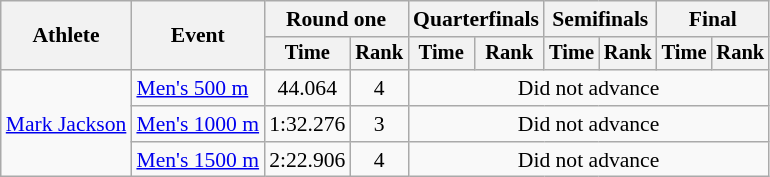<table class="wikitable" style="font-size:90%;text-align:center;">
<tr>
<th rowspan="2">Athlete</th>
<th rowspan="2">Event</th>
<th colspan="2">Round one</th>
<th colspan="2">Quarterfinals</th>
<th colspan="2">Semifinals</th>
<th colspan="2">Final</th>
</tr>
<tr style="font-size:95%">
<th>Time</th>
<th>Rank</th>
<th>Time</th>
<th>Rank</th>
<th>Time</th>
<th>Rank</th>
<th>Time</th>
<th>Rank</th>
</tr>
<tr>
<td style="text-align:left;" rowspan="3"><a href='#'>Mark Jackson</a></td>
<td style="text-align:left;"><a href='#'>Men's 500 m</a></td>
<td>44.064</td>
<td>4</td>
<td colspan="6">Did not advance</td>
</tr>
<tr>
<td style="text-align:left;"><a href='#'>Men's 1000 m</a></td>
<td>1:32.276</td>
<td>3</td>
<td colspan="6">Did not advance</td>
</tr>
<tr>
<td style="text-align:left;"><a href='#'>Men's 1500 m</a></td>
<td>2:22.906</td>
<td>4</td>
<td colspan="6">Did not advance</td>
</tr>
</table>
